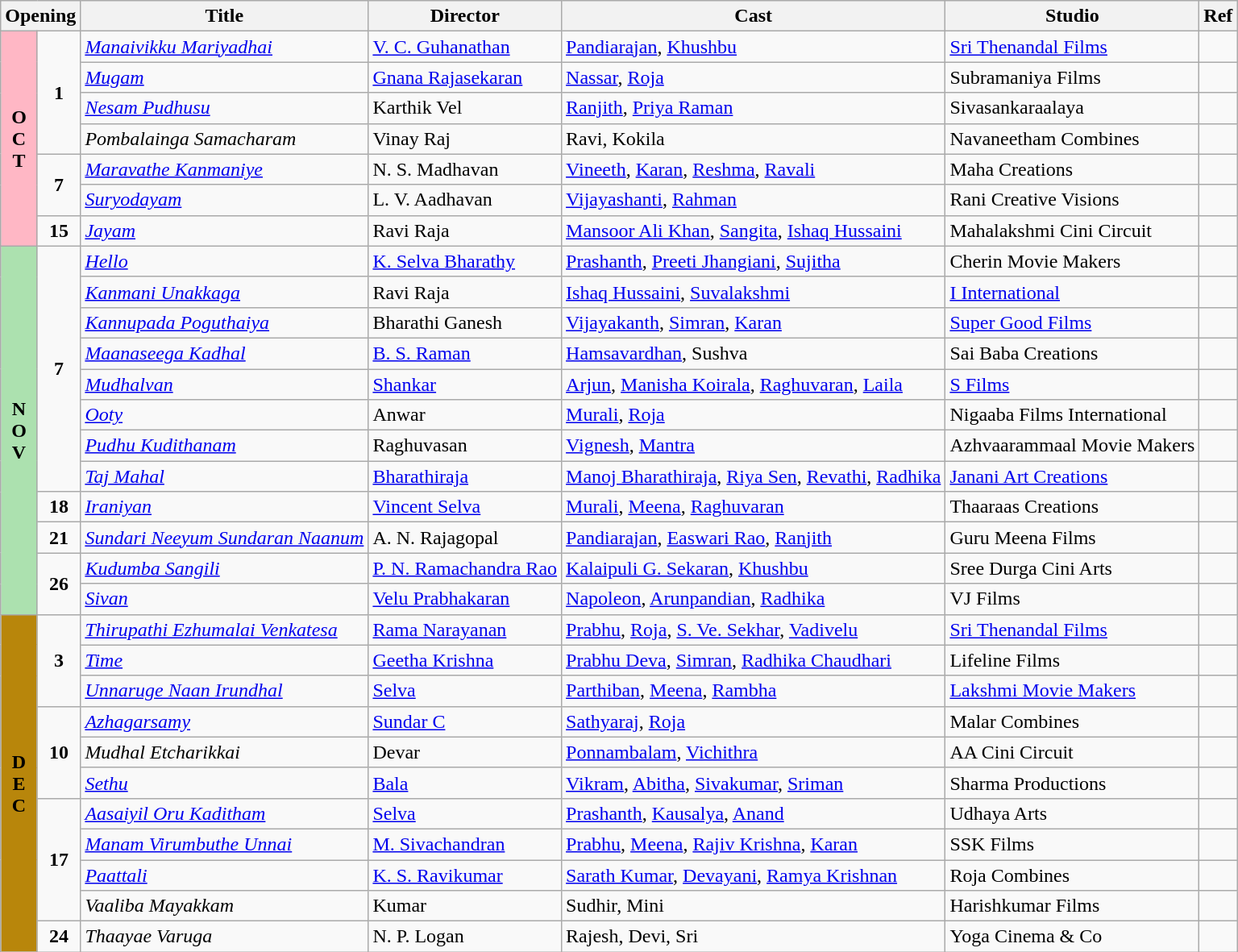<table class="wikitable">
<tr>
<th colspan="2">Opening</th>
<th>Title</th>
<th>Director</th>
<th>Cast</th>
<th>Studio</th>
<th>Ref</th>
</tr>
<tr --   October!="???">
<td rowspan="7" valign="center" align="center" style="background:#FFB7C5;"><strong>O<br>C<br>T</strong></td>
<td rowspan="4" align="center"><strong>1</strong></td>
<td><em><a href='#'>Manaivikku Mariyadhai</a></em></td>
<td><a href='#'>V. C. Guhanathan</a></td>
<td><a href='#'>Pandiarajan</a>, <a href='#'>Khushbu</a></td>
<td><a href='#'>Sri Thenandal Films</a></td>
<td></td>
</tr>
<tr -->
<td><em><a href='#'>Mugam</a></em></td>
<td><a href='#'>Gnana Rajasekaran</a></td>
<td><a href='#'>Nassar</a>, <a href='#'>Roja</a></td>
<td>Subramaniya Films</td>
<td></td>
</tr>
<tr -->
<td><em><a href='#'>Nesam Pudhusu</a></em></td>
<td>Karthik Vel</td>
<td><a href='#'>Ranjith</a>, <a href='#'>Priya Raman</a></td>
<td>Sivasankaraalaya</td>
<td></td>
</tr>
<tr -->
<td><em>Pombalainga Samacharam</em></td>
<td>Vinay Raj</td>
<td>Ravi, Kokila</td>
<td>Navaneetham Combines</td>
<td></td>
</tr>
<tr -->
<td rowspan="2" align="center"><strong>7</strong></td>
<td><em><a href='#'>Maravathe Kanmaniye</a></em></td>
<td>N. S. Madhavan</td>
<td><a href='#'>Vineeth</a>, <a href='#'>Karan</a>, <a href='#'>Reshma</a>, <a href='#'>Ravali</a></td>
<td>Maha Creations</td>
<td></td>
</tr>
<tr -->
<td><em><a href='#'>Suryodayam</a></em></td>
<td>L. V. Aadhavan</td>
<td><a href='#'>Vijayashanti</a>, <a href='#'>Rahman</a></td>
<td>Rani Creative Visions</td>
<td></td>
</tr>
<tr -->
<td rowspan="1" align="center"><strong>15</strong></td>
<td><em><a href='#'>Jayam</a></em></td>
<td>Ravi Raja</td>
<td><a href='#'>Mansoor Ali Khan</a>, <a href='#'>Sangita</a>, <a href='#'>Ishaq Hussaini</a></td>
<td>Mahalakshmi Cini Circuit</td>
<td></td>
</tr>
<tr --   November!="???">
<td rowspan="12" valign="center" align="center" style="background:#ACE1AF;"><strong>N<br>O<br>V</strong></td>
<td rowspan="8" align="center"><strong>7</strong></td>
<td><em><a href='#'>Hello</a></em></td>
<td><a href='#'>K. Selva Bharathy</a></td>
<td><a href='#'>Prashanth</a>, <a href='#'>Preeti Jhangiani</a>, <a href='#'>Sujitha</a></td>
<td>Cherin Movie Makers</td>
<td></td>
</tr>
<tr -->
<td><em><a href='#'>Kanmani Unakkaga</a></em></td>
<td>Ravi Raja</td>
<td><a href='#'>Ishaq Hussaini</a>, <a href='#'>Suvalakshmi</a></td>
<td><a href='#'>I International</a></td>
<td></td>
</tr>
<tr -->
<td><em><a href='#'>Kannupada Poguthaiya</a></em></td>
<td>Bharathi Ganesh</td>
<td><a href='#'>Vijayakanth</a>, <a href='#'>Simran</a>, <a href='#'>Karan</a></td>
<td><a href='#'>Super Good Films</a></td>
<td></td>
</tr>
<tr -->
<td><em><a href='#'>Maanaseega Kadhal</a></em></td>
<td><a href='#'>B. S. Raman</a></td>
<td><a href='#'>Hamsavardhan</a>, Sushva</td>
<td>Sai Baba Creations</td>
<td></td>
</tr>
<tr -->
<td><em><a href='#'>Mudhalvan</a></em></td>
<td><a href='#'>Shankar</a></td>
<td><a href='#'>Arjun</a>, <a href='#'>Manisha Koirala</a>, <a href='#'>Raghuvaran</a>, <a href='#'>Laila</a></td>
<td><a href='#'>S Films</a></td>
<td></td>
</tr>
<tr -->
<td><em><a href='#'>Ooty</a></em></td>
<td>Anwar</td>
<td><a href='#'>Murali</a>, <a href='#'>Roja</a></td>
<td>Nigaaba Films International</td>
<td></td>
</tr>
<tr -->
<td><em><a href='#'>Pudhu Kudithanam</a></em></td>
<td>Raghuvasan</td>
<td><a href='#'>Vignesh</a>, <a href='#'>Mantra</a></td>
<td>Azhvaarammaal Movie Makers</td>
<td></td>
</tr>
<tr -->
<td><em><a href='#'>Taj Mahal</a></em></td>
<td><a href='#'>Bharathiraja</a></td>
<td><a href='#'>Manoj Bharathiraja</a>, <a href='#'>Riya Sen</a>, <a href='#'>Revathi</a>, <a href='#'>Radhika</a></td>
<td><a href='#'>Janani Art Creations</a></td>
<td></td>
</tr>
<tr -->
<td rowspan="1" align="center"><strong>18</strong></td>
<td><em><a href='#'>Iraniyan</a></em></td>
<td><a href='#'>Vincent Selva</a></td>
<td><a href='#'>Murali</a>, <a href='#'>Meena</a>, <a href='#'>Raghuvaran</a></td>
<td>Thaaraas Creations</td>
<td></td>
</tr>
<tr -->
<td rowspan="1" align="center"><strong>21</strong></td>
<td><em><a href='#'>Sundari Neeyum Sundaran Naanum</a></em></td>
<td>A. N. Rajagopal</td>
<td><a href='#'>Pandiarajan</a>, <a href='#'>Easwari Rao</a>, <a href='#'>Ranjith</a></td>
<td>Guru Meena Films</td>
<td></td>
</tr>
<tr -->
<td rowspan="2" align="center"><strong>26</strong></td>
<td><em><a href='#'>Kudumba Sangili</a></em></td>
<td><a href='#'>P. N. Ramachandra Rao</a></td>
<td><a href='#'>Kalaipuli G. Sekaran</a>, <a href='#'>Khushbu</a></td>
<td>Sree Durga Cini Arts</td>
<td></td>
</tr>
<tr -->
<td><em><a href='#'>Sivan</a></em></td>
<td><a href='#'>Velu Prabhakaran</a></td>
<td><a href='#'>Napoleon</a>, <a href='#'>Arunpandian</a>, <a href='#'>Radhika</a></td>
<td>VJ Films</td>
<td></td>
</tr>
<tr --   December!="???">
<td rowspan="11" valign="center" align="center" style="background:#B8860B;"><strong>D<br>E<br>C</strong></td>
<td rowspan="3" align="center"><strong>3</strong></td>
<td><em><a href='#'>Thirupathi Ezhumalai Venkatesa</a></em></td>
<td><a href='#'>Rama Narayanan</a></td>
<td><a href='#'>Prabhu</a>, <a href='#'>Roja</a>, <a href='#'>S. Ve. Sekhar</a>, <a href='#'>Vadivelu</a></td>
<td><a href='#'>Sri Thenandal Films</a></td>
<td></td>
</tr>
<tr -->
<td><em><a href='#'>Time</a></em></td>
<td><a href='#'>Geetha Krishna</a></td>
<td><a href='#'>Prabhu Deva</a>, <a href='#'>Simran</a>, <a href='#'>Radhika Chaudhari</a></td>
<td>Lifeline Films</td>
<td></td>
</tr>
<tr -->
<td><em><a href='#'>Unnaruge Naan Irundhal</a></em></td>
<td><a href='#'>Selva</a></td>
<td><a href='#'>Parthiban</a>, <a href='#'>Meena</a>, <a href='#'>Rambha</a></td>
<td><a href='#'>Lakshmi Movie Makers</a></td>
<td></td>
</tr>
<tr -->
<td rowspan="3" align="center"><strong>10</strong></td>
<td><em><a href='#'>Azhagarsamy</a></em></td>
<td><a href='#'>Sundar C</a></td>
<td><a href='#'>Sathyaraj</a>, <a href='#'>Roja</a></td>
<td>Malar Combines</td>
<td></td>
</tr>
<tr -->
<td><em>Mudhal Etcharikkai</em></td>
<td>Devar</td>
<td><a href='#'>Ponnambalam</a>, <a href='#'>Vichithra</a></td>
<td>AA Cini Circuit</td>
<td></td>
</tr>
<tr -->
<td><em><a href='#'>Sethu</a></em></td>
<td><a href='#'>Bala</a></td>
<td><a href='#'>Vikram</a>, <a href='#'>Abitha</a>, <a href='#'>Sivakumar</a>, <a href='#'>Sriman</a></td>
<td>Sharma Productions</td>
<td></td>
</tr>
<tr -->
<td rowspan="4" align="center"><strong>17</strong></td>
<td><em><a href='#'>Aasaiyil Oru Kaditham</a></em></td>
<td><a href='#'>Selva</a></td>
<td><a href='#'>Prashanth</a>, <a href='#'>Kausalya</a>, <a href='#'>Anand</a></td>
<td>Udhaya Arts</td>
<td></td>
</tr>
<tr -->
<td><em><a href='#'>Manam Virumbuthe Unnai</a></em></td>
<td><a href='#'>M. Sivachandran</a></td>
<td><a href='#'>Prabhu</a>, <a href='#'>Meena</a>, <a href='#'>Rajiv Krishna</a>, <a href='#'>Karan</a></td>
<td>SSK Films</td>
<td></td>
</tr>
<tr ->
<td><em><a href='#'>Paattali</a></em></td>
<td><a href='#'>K. S. Ravikumar</a></td>
<td><a href='#'>Sarath Kumar</a>, <a href='#'>Devayani</a>, <a href='#'>Ramya Krishnan</a></td>
<td>Roja Combines</td>
<td></td>
</tr>
<tr -->
<td><em>Vaaliba Mayakkam</em></td>
<td>Kumar</td>
<td>Sudhir, Mini</td>
<td>Harishkumar Films</td>
<td></td>
</tr>
<tr -->
<td rowspan="1" align="center"><strong>24</strong></td>
<td><em>Thaayae Varuga</em></td>
<td>N. P. Logan</td>
<td>Rajesh, Devi, Sri</td>
<td>Yoga Cinema & Co</td>
<td></td>
</tr>
</table>
